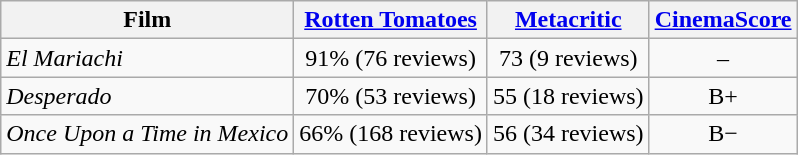<table class="wikitable" style="text-align: center;">
<tr>
<th>Film</th>
<th><a href='#'>Rotten Tomatoes</a></th>
<th><a href='#'>Metacritic</a></th>
<th><a href='#'>CinemaScore</a></th>
</tr>
<tr>
<td style="text-align:left;"><em>El Mariachi</em></td>
<td>91% (76 reviews)</td>
<td>73 (9 reviews)</td>
<td>–</td>
</tr>
<tr>
<td style="text-align:left;"><em>Desperado</em></td>
<td>70% (53 reviews)</td>
<td>55 (18 reviews)</td>
<td>B+</td>
</tr>
<tr>
<td style="text-align:left;"><em>Once Upon a Time in Mexico</em></td>
<td>66% (168 reviews)</td>
<td>56 (34 reviews)</td>
<td>B−</td>
</tr>
</table>
